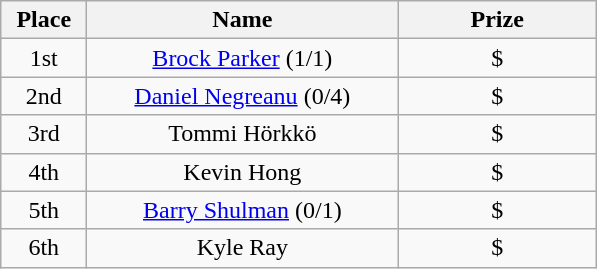<table class="wikitable">
<tr>
<th width="50">Place</th>
<th width="200">Name</th>
<th width="125">Prize</th>
</tr>
<tr>
<td align = "center">1st</td>
<td align = "center"><a href='#'>Brock Parker</a> (1/1)</td>
<td align = "center">$</td>
</tr>
<tr>
<td align = "center">2nd</td>
<td align = "center"><a href='#'>Daniel Negreanu</a> (0/4)</td>
<td align = "center">$</td>
</tr>
<tr>
<td align = "center">3rd</td>
<td align = "center">Tommi Hörkkö</td>
<td align = "center">$</td>
</tr>
<tr>
<td align = "center">4th</td>
<td align = "center">Kevin Hong</td>
<td align = "center">$</td>
</tr>
<tr>
<td align = "center">5th</td>
<td align = "center"><a href='#'>Barry Shulman</a> (0/1)</td>
<td align = "center">$</td>
</tr>
<tr>
<td align = "center">6th</td>
<td align = "center">Kyle Ray</td>
<td align = "center">$</td>
</tr>
</table>
